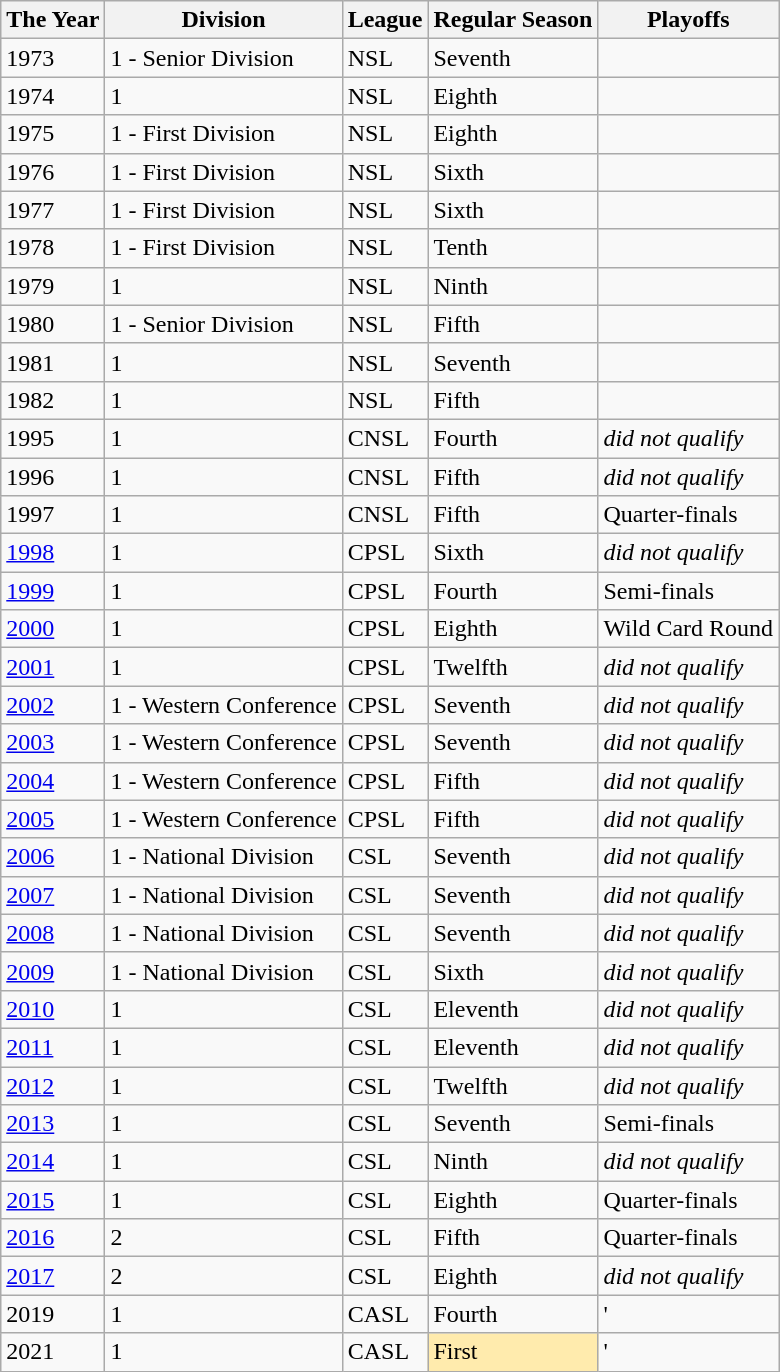<table class="wikitable">
<tr>
<th>The Year</th>
<th>Division</th>
<th>League</th>
<th>Regular Season</th>
<th>Playoffs</th>
</tr>
<tr>
<td>1973</td>
<td>1 - Senior Division</td>
<td>NSL</td>
<td>Seventh</td>
<td></td>
</tr>
<tr>
<td>1974</td>
<td>1</td>
<td>NSL</td>
<td>Eighth</td>
<td></td>
</tr>
<tr>
<td>1975</td>
<td>1 - First Division</td>
<td>NSL</td>
<td>Eighth</td>
<td></td>
</tr>
<tr>
<td>1976</td>
<td>1 - First Division</td>
<td>NSL</td>
<td>Sixth</td>
<td></td>
</tr>
<tr>
<td>1977</td>
<td>1 - First Division</td>
<td>NSL</td>
<td>Sixth</td>
<td></td>
</tr>
<tr>
<td>1978</td>
<td>1 - First Division</td>
<td>NSL</td>
<td>Tenth</td>
<td></td>
</tr>
<tr>
<td>1979</td>
<td>1</td>
<td>NSL</td>
<td>Ninth</td>
<td></td>
</tr>
<tr>
<td>1980</td>
<td>1 - Senior Division</td>
<td>NSL</td>
<td>Fifth</td>
<td></td>
</tr>
<tr>
<td>1981</td>
<td>1</td>
<td>NSL</td>
<td>Seventh</td>
<td></td>
</tr>
<tr>
<td>1982</td>
<td>1</td>
<td>NSL</td>
<td>Fifth</td>
<td></td>
</tr>
<tr>
<td>1995</td>
<td>1</td>
<td>CNSL </td>
<td>Fourth</td>
<td><em>did not qualify</em></td>
</tr>
<tr>
<td>1996</td>
<td>1</td>
<td>CNSL</td>
<td>Fifth</td>
<td><em>did not qualify</em></td>
</tr>
<tr>
<td>1997</td>
<td>1</td>
<td>CNSL</td>
<td>Fifth</td>
<td>Quarter-finals</td>
</tr>
<tr>
<td><a href='#'>1998</a></td>
<td>1</td>
<td>CPSL</td>
<td>Sixth</td>
<td><em>did not qualify</em></td>
</tr>
<tr>
<td><a href='#'>1999</a></td>
<td>1</td>
<td>CPSL</td>
<td>Fourth</td>
<td>Semi-finals</td>
</tr>
<tr>
<td><a href='#'>2000</a></td>
<td>1</td>
<td>CPSL</td>
<td>Eighth</td>
<td>Wild Card Round</td>
</tr>
<tr>
<td><a href='#'>2001</a></td>
<td>1</td>
<td>CPSL</td>
<td>Twelfth</td>
<td><em>did not qualify</em></td>
</tr>
<tr>
<td><a href='#'>2002</a></td>
<td>1 - Western Conference</td>
<td>CPSL</td>
<td>Seventh</td>
<td><em>did not qualify</em></td>
</tr>
<tr>
<td><a href='#'>2003</a></td>
<td>1 - Western Conference</td>
<td>CPSL</td>
<td>Seventh</td>
<td><em>did not qualify</em></td>
</tr>
<tr>
<td><a href='#'>2004</a></td>
<td>1 - Western Conference</td>
<td>CPSL</td>
<td>Fifth</td>
<td><em>did not qualify</em></td>
</tr>
<tr>
<td><a href='#'>2005</a></td>
<td>1 - Western Conference</td>
<td>CPSL</td>
<td>Fifth</td>
<td><em>did not qualify</em></td>
</tr>
<tr>
<td><a href='#'>2006</a></td>
<td>1 - National Division</td>
<td>CSL</td>
<td>Seventh</td>
<td><em>did not qualify</em></td>
</tr>
<tr>
<td><a href='#'>2007</a></td>
<td>1 - National Division</td>
<td>CSL</td>
<td>Seventh</td>
<td><em>did not qualify</em></td>
</tr>
<tr>
<td><a href='#'>2008</a></td>
<td>1 - National Division</td>
<td>CSL</td>
<td>Seventh</td>
<td><em>did not qualify</em></td>
</tr>
<tr>
<td><a href='#'>2009</a></td>
<td>1 - National Division</td>
<td>CSL</td>
<td>Sixth</td>
<td><em>did not qualify</em></td>
</tr>
<tr>
<td><a href='#'>2010</a></td>
<td>1</td>
<td>CSL</td>
<td>Eleventh</td>
<td><em>did not qualify</em></td>
</tr>
<tr>
<td><a href='#'>2011</a></td>
<td>1</td>
<td>CSL</td>
<td>Eleventh</td>
<td><em>did not qualify</em></td>
</tr>
<tr>
<td><a href='#'>2012</a></td>
<td>1</td>
<td>CSL</td>
<td>Twelfth</td>
<td><em>did not qualify</em></td>
</tr>
<tr>
<td><a href='#'>2013</a></td>
<td>1</td>
<td>CSL</td>
<td>Seventh</td>
<td>Semi-finals</td>
</tr>
<tr>
<td><a href='#'>2014</a></td>
<td>1</td>
<td>CSL</td>
<td>Ninth</td>
<td><em>did not qualify</em></td>
</tr>
<tr>
<td><a href='#'>2015</a></td>
<td>1</td>
<td>CSL</td>
<td>Eighth</td>
<td>Quarter-finals</td>
</tr>
<tr>
<td><a href='#'>2016</a></td>
<td>2</td>
<td>CSL</td>
<td>Fifth</td>
<td>Quarter-finals</td>
</tr>
<tr>
<td><a href='#'>2017</a></td>
<td>2</td>
<td>CSL</td>
<td>Eighth</td>
<td><em>did not qualify</em></td>
</tr>
<tr>
<td>2019</td>
<td>1</td>
<td>CASL</td>
<td>Fourth</td>
<td>'</td>
</tr>
<tr>
<td>2021</td>
<td>1</td>
<td>CASL</td>
<td style="background:#ffebad;">First</td>
<td>'</td>
</tr>
</table>
